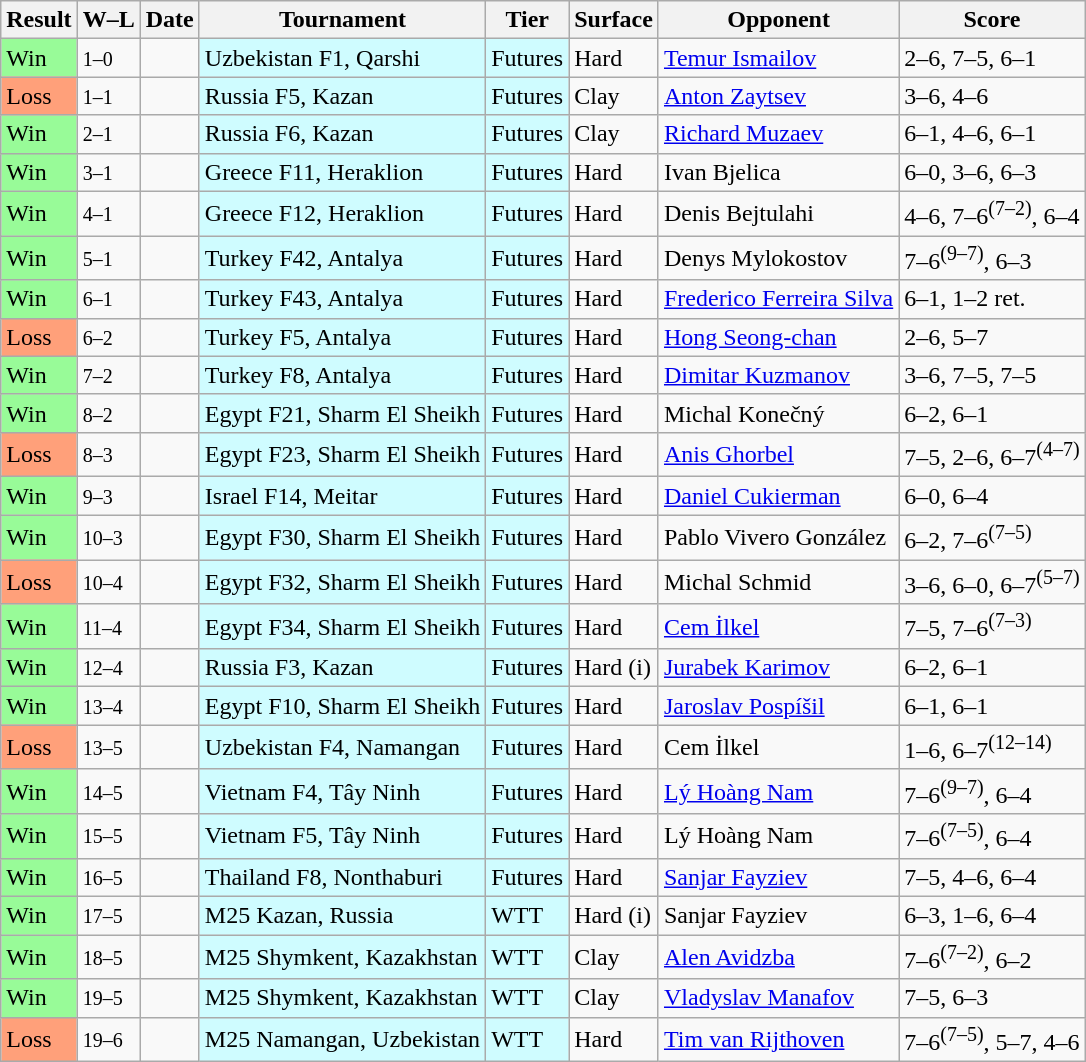<table class="sortable wikitable nowrap">
<tr>
<th>Result</th>
<th class=unsortable>W–L</th>
<th>Date</th>
<th>Tournament</th>
<th>Tier</th>
<th>Surface</th>
<th>Opponent</th>
<th class=unsortable>Score</th>
</tr>
<tr>
<td bgcolor=98FB98>Win</td>
<td><small>1–0</small></td>
<td></td>
<td bgcolor=cffcff>Uzbekistan F1, Qarshi</td>
<td bgcolor=cffcff>Futures</td>
<td>Hard</td>
<td> <a href='#'>Temur Ismailov</a></td>
<td>2–6, 7–5, 6–1</td>
</tr>
<tr>
<td bgcolor=FFA07A>Loss</td>
<td><small>1–1</small></td>
<td></td>
<td bgcolor=cffcff>Russia F5, Kazan</td>
<td bgcolor=cffcff>Futures</td>
<td>Clay</td>
<td> <a href='#'>Anton Zaytsev</a></td>
<td>3–6, 4–6</td>
</tr>
<tr>
<td bgcolor=98FB98>Win</td>
<td><small>2–1</small></td>
<td></td>
<td bgcolor=cffcff>Russia F6, Kazan</td>
<td bgcolor=cffcff>Futures</td>
<td>Clay</td>
<td> <a href='#'>Richard Muzaev</a></td>
<td>6–1, 4–6, 6–1</td>
</tr>
<tr>
<td bgcolor=98FB98>Win</td>
<td><small>3–1</small></td>
<td></td>
<td bgcolor=cffcff>Greece F11, Heraklion</td>
<td bgcolor=cffcff>Futures</td>
<td>Hard</td>
<td> Ivan Bjelica</td>
<td>6–0, 3–6, 6–3</td>
</tr>
<tr>
<td bgcolor=98FB98>Win</td>
<td><small>4–1</small></td>
<td></td>
<td bgcolor=cffcff>Greece F12, Heraklion</td>
<td bgcolor=cffcff>Futures</td>
<td>Hard</td>
<td> Denis Bejtulahi</td>
<td>4–6, 7–6<sup>(7–2)</sup>, 6–4</td>
</tr>
<tr>
<td bgcolor=98FB98>Win</td>
<td><small>5–1</small></td>
<td></td>
<td bgcolor=cffcff>Turkey F42, Antalya</td>
<td bgcolor=cffcff>Futures</td>
<td>Hard</td>
<td> Denys Mylokostov</td>
<td>7–6<sup>(9–7)</sup>, 6–3</td>
</tr>
<tr>
<td bgcolor=98FB98>Win</td>
<td><small>6–1</small></td>
<td></td>
<td bgcolor=cffcff>Turkey F43, Antalya</td>
<td bgcolor=cffcff>Futures</td>
<td>Hard</td>
<td> <a href='#'>Frederico Ferreira Silva</a></td>
<td>6–1, 1–2 ret.</td>
</tr>
<tr>
<td bgcolor=FFA07A>Loss</td>
<td><small>6–2</small></td>
<td></td>
<td bgcolor=cffcff>Turkey F5, Antalya</td>
<td bgcolor=cffcff>Futures</td>
<td>Hard</td>
<td> <a href='#'>Hong Seong-chan</a></td>
<td>2–6, 5–7</td>
</tr>
<tr>
<td bgcolor=98FB98>Win</td>
<td><small>7–2</small></td>
<td></td>
<td bgcolor=cffcff>Turkey F8, Antalya</td>
<td bgcolor=cffcff>Futures</td>
<td>Hard</td>
<td> <a href='#'>Dimitar Kuzmanov</a></td>
<td>3–6, 7–5, 7–5</td>
</tr>
<tr>
<td bgcolor=98FB98>Win</td>
<td><small>8–2</small></td>
<td></td>
<td bgcolor=cffcff>Egypt F21, Sharm El Sheikh</td>
<td bgcolor=cffcff>Futures</td>
<td>Hard</td>
<td> Michal Konečný</td>
<td>6–2, 6–1</td>
</tr>
<tr>
<td bgcolor=FFA07A>Loss</td>
<td><small>8–3</small></td>
<td></td>
<td bgcolor=cffcff>Egypt F23, Sharm El Sheikh</td>
<td bgcolor=cffcff>Futures</td>
<td>Hard</td>
<td> <a href='#'>Anis Ghorbel</a></td>
<td>7–5, 2–6, 6–7<sup>(4–7)</sup></td>
</tr>
<tr>
<td bgcolor=98FB98>Win</td>
<td><small>9–3</small></td>
<td></td>
<td bgcolor=cffcff>Israel F14, Meitar</td>
<td bgcolor=cffcff>Futures</td>
<td>Hard</td>
<td> <a href='#'>Daniel Cukierman</a></td>
<td>6–0, 6–4</td>
</tr>
<tr>
<td bgcolor=98FB98>Win</td>
<td><small>10–3</small></td>
<td></td>
<td bgcolor=cffcff>Egypt F30, Sharm El Sheikh</td>
<td bgcolor=cffcff>Futures</td>
<td>Hard</td>
<td> Pablo Vivero González</td>
<td>6–2, 7–6<sup>(7–5)</sup></td>
</tr>
<tr>
<td bgcolor=FFA07A>Loss</td>
<td><small>10–4</small></td>
<td></td>
<td bgcolor=cffcff>Egypt F32, Sharm El Sheikh</td>
<td bgcolor=cffcff>Futures</td>
<td>Hard</td>
<td> Michal Schmid</td>
<td>3–6, 6–0, 6–7<sup>(5–7)</sup></td>
</tr>
<tr>
<td bgcolor=98FB98>Win</td>
<td><small>11–4</small></td>
<td></td>
<td bgcolor=cffcff>Egypt F34, Sharm El Sheikh</td>
<td bgcolor=cffcff>Futures</td>
<td>Hard</td>
<td> <a href='#'>Cem İlkel</a></td>
<td>7–5, 7–6<sup>(7–3)</sup></td>
</tr>
<tr>
<td bgcolor=98FB98>Win</td>
<td><small>12–4</small></td>
<td></td>
<td bgcolor=cffcff>Russia F3, Kazan</td>
<td bgcolor=cffcff>Futures</td>
<td>Hard (i)</td>
<td> <a href='#'>Jurabek Karimov</a></td>
<td>6–2, 6–1</td>
</tr>
<tr>
<td bgcolor=98FB98>Win</td>
<td><small>13–4</small></td>
<td></td>
<td bgcolor=cffcff>Egypt F10, Sharm El Sheikh</td>
<td bgcolor=cffcff>Futures</td>
<td>Hard</td>
<td> <a href='#'>Jaroslav Pospíšil</a></td>
<td>6–1, 6–1</td>
</tr>
<tr>
<td bgcolor=FFA07A>Loss</td>
<td><small>13–5</small></td>
<td></td>
<td bgcolor=cffcff>Uzbekistan F4, Namangan</td>
<td bgcolor=cffcff>Futures</td>
<td>Hard</td>
<td> Cem İlkel</td>
<td>1–6, 6–7<sup>(12–14)</sup></td>
</tr>
<tr>
<td bgcolor=98FB98>Win</td>
<td><small>14–5</small></td>
<td></td>
<td bgcolor=cffcff>Vietnam F4, Tây Ninh</td>
<td bgcolor=cffcff>Futures</td>
<td>Hard</td>
<td> <a href='#'>Lý Hoàng Nam</a></td>
<td>7–6<sup>(9–7)</sup>, 6–4</td>
</tr>
<tr>
<td bgcolor=98FB98>Win</td>
<td><small>15–5</small></td>
<td></td>
<td bgcolor=cffcff>Vietnam F5, Tây Ninh</td>
<td bgcolor=cffcff>Futures</td>
<td>Hard</td>
<td> Lý Hoàng Nam</td>
<td>7–6<sup>(7–5)</sup>, 6–4</td>
</tr>
<tr>
<td bgcolor=98FB98>Win</td>
<td><small>16–5</small></td>
<td></td>
<td bgcolor=cffcff>Thailand F8, Nonthaburi</td>
<td bgcolor=cffcff>Futures</td>
<td>Hard</td>
<td> <a href='#'>Sanjar Fayziev</a></td>
<td>7–5, 4–6, 6–4</td>
</tr>
<tr>
<td bgcolor=98FB98>Win</td>
<td><small>17–5</small></td>
<td></td>
<td bgcolor=cffcff>M25 Kazan, Russia</td>
<td bgcolor=cffcff>WTT</td>
<td>Hard (i)</td>
<td> Sanjar Fayziev</td>
<td>6–3, 1–6, 6–4</td>
</tr>
<tr>
<td bgcolor=98FB98>Win</td>
<td><small>18–5</small></td>
<td></td>
<td bgcolor=cffcff>M25 Shymkent, Kazakhstan</td>
<td bgcolor=cffcff>WTT</td>
<td>Clay</td>
<td> <a href='#'>Alen Avidzba</a></td>
<td>7–6<sup>(7–2)</sup>, 6–2</td>
</tr>
<tr>
<td bgcolor=98FB98>Win</td>
<td><small>19–5</small></td>
<td></td>
<td bgcolor=cffcff>M25 Shymkent, Kazakhstan</td>
<td bgcolor=cffcff>WTT</td>
<td>Clay</td>
<td> <a href='#'>Vladyslav Manafov</a></td>
<td>7–5, 6–3</td>
</tr>
<tr>
<td bgcolor=FFA07A>Loss</td>
<td><small>19–6</small></td>
<td></td>
<td bgcolor=cffcff>M25 Namangan, Uzbekistan</td>
<td bgcolor=cffcff>WTT</td>
<td>Hard</td>
<td> <a href='#'>Tim van Rijthoven</a></td>
<td>7–6<sup>(7–5)</sup>, 5–7, 4–6</td>
</tr>
</table>
